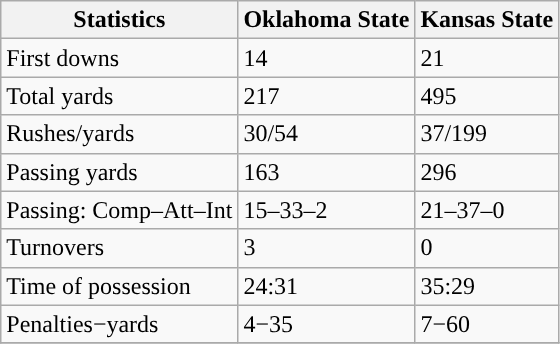<table class="wikitable" style="float: left;">
<tr>
<th>Statistics</th>
<th>Oklahoma State</th>
<th>Kansas State</th>
</tr>
<tr>
<td>First downs</td>
<td>14</td>
<td>21</td>
</tr>
<tr>
<td>Total yards</td>
<td>217</td>
<td>495</td>
</tr>
<tr>
<td>Rushes/yards</td>
<td>30/54</td>
<td>37/199</td>
</tr>
<tr>
<td>Passing yards</td>
<td>163</td>
<td>296</td>
</tr>
<tr>
<td>Passing: Comp–Att–Int</td>
<td>15–33–2</td>
<td>21–37–0</td>
</tr>
<tr>
<td>Turnovers</td>
<td>3</td>
<td>0</td>
</tr>
<tr>
<td>Time of possession</td>
<td>24:31</td>
<td>35:29</td>
</tr>
<tr>
<td>Penalties−yards</td>
<td>4−35</td>
<td>7−60</td>
</tr>
<tr>
</tr>
</table>
